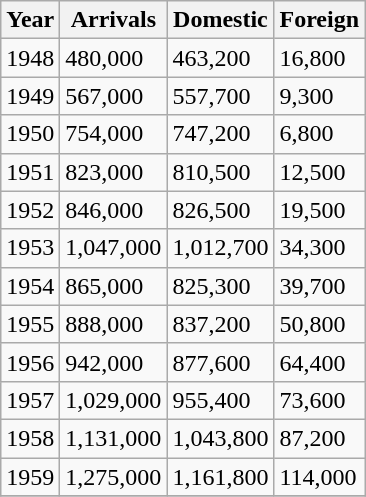<table class="wikitable" style="display: inline-table;">
<tr>
<th>Year</th>
<th>Arrivals</th>
<th>Domestic</th>
<th>Foreign</th>
</tr>
<tr ->
<td>1948</td>
<td>480,000</td>
<td>463,200</td>
<td>16,800</td>
</tr>
<tr ->
<td>1949</td>
<td>567,000</td>
<td>557,700</td>
<td>9,300</td>
</tr>
<tr ->
<td>1950</td>
<td>754,000</td>
<td>747,200</td>
<td>6,800</td>
</tr>
<tr ->
<td>1951</td>
<td>823,000</td>
<td>810,500</td>
<td>12,500</td>
</tr>
<tr ->
<td>1952</td>
<td>846,000</td>
<td>826,500</td>
<td>19,500</td>
</tr>
<tr ->
<td>1953</td>
<td>1,047,000</td>
<td>1,012,700</td>
<td>34,300</td>
</tr>
<tr ->
<td>1954</td>
<td>865,000</td>
<td>825,300</td>
<td>39,700</td>
</tr>
<tr ->
<td>1955</td>
<td>888,000</td>
<td>837,200</td>
<td>50,800</td>
</tr>
<tr ->
<td>1956</td>
<td>942,000</td>
<td>877,600</td>
<td>64,400</td>
</tr>
<tr ->
<td>1957</td>
<td>1,029,000</td>
<td>955,400</td>
<td>73,600</td>
</tr>
<tr ->
<td>1958</td>
<td>1,131,000</td>
<td>1,043,800</td>
<td>87,200</td>
</tr>
<tr ->
<td>1959</td>
<td>1,275,000</td>
<td>1,161,800</td>
<td>114,000</td>
</tr>
<tr ->
</tr>
</table>
